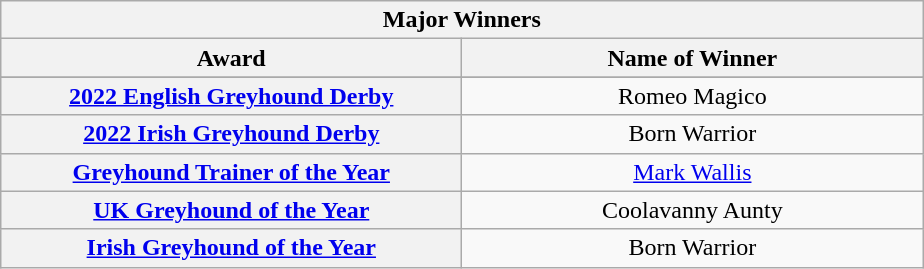<table class="wikitable">
<tr>
<th colspan="2">Major Winners</th>
</tr>
<tr>
<th width=300>Award</th>
<th width=300>Name of Winner</th>
</tr>
<tr>
</tr>
<tr style="text-align:center">
<th><a href='#'>2022 English Greyhound Derby</a></th>
<td>Romeo Magico</td>
</tr>
<tr style="text-align:center">
<th><a href='#'>2022 Irish Greyhound Derby</a></th>
<td>Born Warrior</td>
</tr>
<tr style="text-align:center">
<th><a href='#'>Greyhound Trainer of the Year</a></th>
<td><a href='#'>Mark Wallis</a></td>
</tr>
<tr style="text-align:center">
<th><a href='#'>UK Greyhound of the Year</a></th>
<td>Coolavanny Aunty</td>
</tr>
<tr style="text-align:center">
<th><a href='#'>Irish Greyhound of the Year</a></th>
<td>Born Warrior</td>
</tr>
</table>
